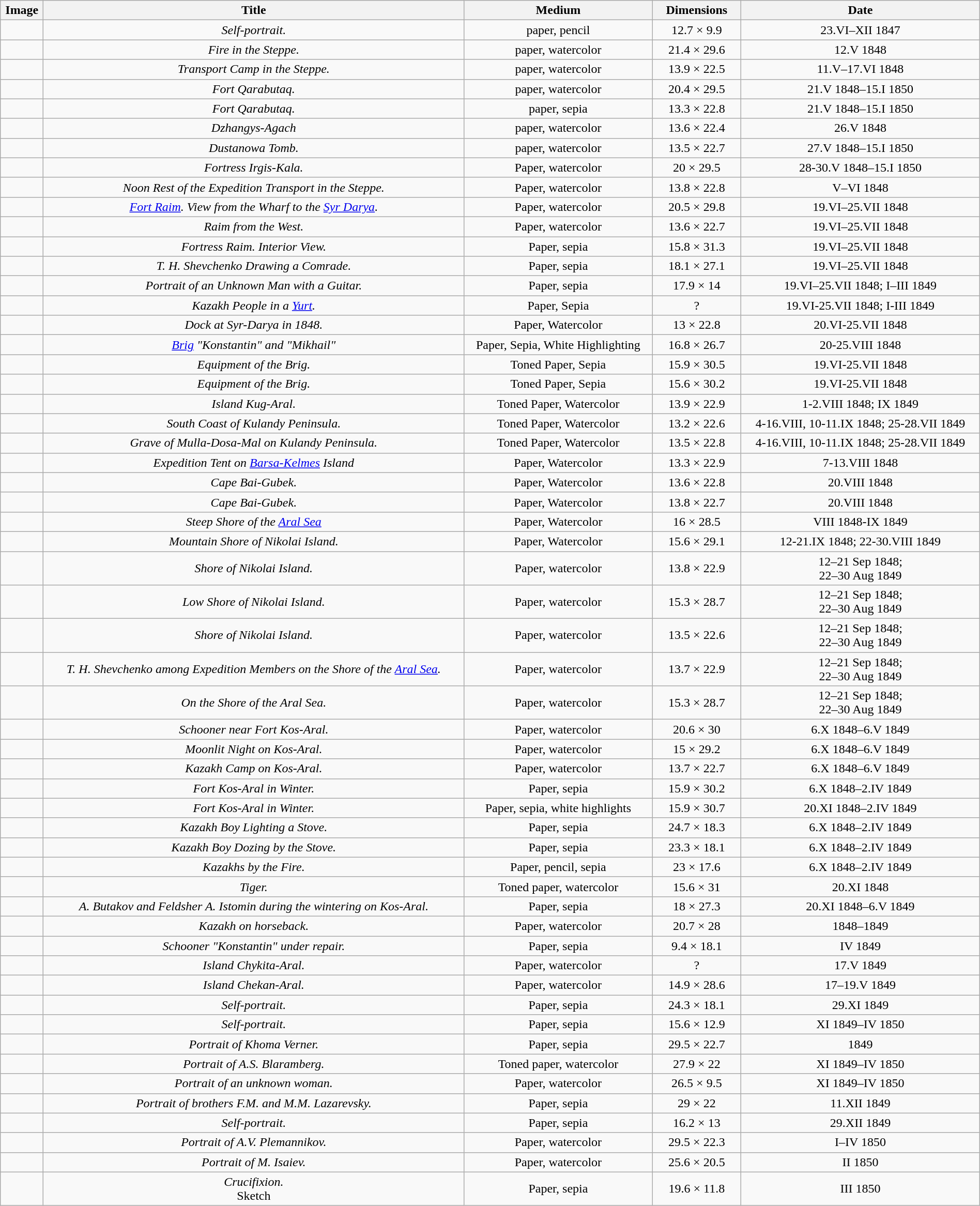<table class="wikitable sortable" style="width:100%; text-align:center;">
<tr>
<th class="unsortable">Image</th>
<th>Title</th>
<th style="min-width:6em;">Medium</th>
<th style="min-width:6em;">Dimensions</th>
<th class="unsortable">Date</th>
</tr>
<tr>
<td></td>
<td><em>Self-portrait.</em></td>
<td>paper, pencil</td>
<td>12.7 × 9.9</td>
<td>23.VI–XII 1847</td>
</tr>
<tr>
<td></td>
<td><em>Fire in the Steppe.</em></td>
<td>paper, watercolor</td>
<td>21.4 × 29.6</td>
<td>12.V 1848</td>
</tr>
<tr>
<td></td>
<td><em>Transport Camp in the Steppe.</em></td>
<td>paper, watercolor</td>
<td>13.9 × 22.5</td>
<td>11.V–17.VI 1848</td>
</tr>
<tr>
<td></td>
<td><em>Fort Qarabutaq.</em></td>
<td>paper, watercolor</td>
<td>20.4 × 29.5</td>
<td>21.V 1848–15.I 1850</td>
</tr>
<tr>
<td></td>
<td><em>Fort Qarabutaq.</em></td>
<td>paper, sepia</td>
<td>13.3 × 22.8</td>
<td>21.V 1848–15.I 1850</td>
</tr>
<tr>
<td></td>
<td><em>Dzhangys-Agach</em></td>
<td>paper, watercolor</td>
<td>13.6 × 22.4</td>
<td>26.V 1848</td>
</tr>
<tr>
<td></td>
<td><em>Dustanowa Tomb.</em></td>
<td>paper, watercolor</td>
<td>13.5 × 22.7</td>
<td>27.V 1848–15.I 1850</td>
</tr>
<tr>
<td></td>
<td><em>Fortress Irgis-Kala.</em></td>
<td>Paper, watercolor</td>
<td>20 × 29.5</td>
<td>28-30.V 1848–15.I 1850</td>
</tr>
<tr>
<td></td>
<td><em>Noon Rest of the Expedition Transport in the Steppe.</em></td>
<td>Paper, watercolor</td>
<td>13.8 × 22.8</td>
<td>V–VI 1848</td>
</tr>
<tr>
<td></td>
<td><em><a href='#'>Fort Raim</a>. View from the Wharf to the <a href='#'>Syr Darya</a>.</em></td>
<td>Paper, watercolor</td>
<td>20.5 × 29.8</td>
<td>19.VI–25.VII 1848</td>
</tr>
<tr>
<td></td>
<td><em>Raim from the West.</em></td>
<td>Paper, watercolor</td>
<td>13.6 × 22.7</td>
<td>19.VI–25.VII 1848</td>
</tr>
<tr>
<td></td>
<td><em>Fortress Raim. Interior View.</em></td>
<td>Paper, sepia</td>
<td>15.8 × 31.3</td>
<td>19.VI–25.VII 1848</td>
</tr>
<tr>
<td></td>
<td><em>T. H. Shevchenko Drawing a Comrade.</em></td>
<td>Paper, sepia</td>
<td>18.1 × 27.1</td>
<td>19.VI–25.VII 1848</td>
</tr>
<tr>
<td></td>
<td><em>Portrait of an Unknown Man with a Guitar.</em></td>
<td>Paper, sepia</td>
<td>17.9 × 14</td>
<td>19.VI–25.VII 1848; I–III 1849</td>
</tr>
<tr>
<td></td>
<td><em>Kazakh People in a <a href='#'>Yurt</a>.</em></td>
<td>Paper, Sepia</td>
<td>?</td>
<td>19.VI-25.VII 1848; I-III 1849</td>
</tr>
<tr>
<td></td>
<td><em>Dock at Syr-Darya in 1848.</em></td>
<td>Paper, Watercolor</td>
<td>13 × 22.8</td>
<td>20.VI-25.VII 1848</td>
</tr>
<tr>
<td></td>
<td><em><a href='#'>Brig</a> "Konstantin" and "Mikhail"</em></td>
<td>Paper, Sepia, White Highlighting</td>
<td>16.8 × 26.7</td>
<td>20-25.VIII 1848</td>
</tr>
<tr>
<td></td>
<td><em>Equipment of the Brig.</em></td>
<td>Toned Paper, Sepia</td>
<td>15.9 × 30.5</td>
<td>19.VI-25.VII 1848</td>
</tr>
<tr>
<td></td>
<td><em>Equipment of the Brig.</em></td>
<td>Toned Paper, Sepia</td>
<td>15.6 × 30.2</td>
<td>19.VI-25.VII 1848</td>
</tr>
<tr>
<td></td>
<td><em>Island Kug-Aral.</em></td>
<td>Toned Paper, Watercolor</td>
<td>13.9 × 22.9</td>
<td>1-2.VIII 1848; IX 1849</td>
</tr>
<tr>
<td></td>
<td><em>South Coast of Kulandy Peninsula.</em></td>
<td>Toned Paper, Watercolor</td>
<td>13.2 × 22.6</td>
<td>4-16.VIII, 10-11.IX 1848; 25-28.VII 1849</td>
</tr>
<tr>
<td></td>
<td><em>Grave of Mulla-Dosa-Mal on Kulandy Peninsula.</em></td>
<td>Toned Paper, Watercolor</td>
<td>13.5 × 22.8</td>
<td>4-16.VIII, 10-11.IX 1848; 25-28.VII 1849</td>
</tr>
<tr>
<td></td>
<td><em>Expedition Tent on <a href='#'>Barsa-Kelmes</a> Island</em></td>
<td>Paper, Watercolor</td>
<td>13.3 × 22.9</td>
<td>7-13.VIII 1848</td>
</tr>
<tr>
<td></td>
<td><em>Cape Bai-Gubek.</em></td>
<td>Paper, Watercolor</td>
<td>13.6 × 22.8</td>
<td>20.VIII 1848</td>
</tr>
<tr>
<td></td>
<td><em>Cape Bai-Gubek.</em></td>
<td>Paper, Watercolor</td>
<td>13.8 × 22.7</td>
<td>20.VIII 1848</td>
</tr>
<tr>
<td></td>
<td><em>Steep Shore of the <a href='#'>Aral Sea</a></em></td>
<td>Paper, Watercolor</td>
<td>16 × 28.5</td>
<td>VIII 1848-IX 1849</td>
</tr>
<tr>
<td></td>
<td><em>Mountain Shore of Nikolai Island.</em></td>
<td>Paper, Watercolor</td>
<td>15.6 × 29.1</td>
<td>12-21.IX 1848; 22-30.VIII 1849</td>
</tr>
<tr>
<td></td>
<td><em>Shore of Nikolai Island.</em></td>
<td>Paper, watercolor</td>
<td>13.8 × 22.9</td>
<td>12–21 Sep 1848;<br>22–30 Aug 1849</td>
</tr>
<tr>
<td></td>
<td><em>Low Shore of Nikolai Island.</em></td>
<td>Paper, watercolor</td>
<td>15.3 × 28.7</td>
<td>12–21 Sep 1848;<br>22–30 Aug 1849</td>
</tr>
<tr>
<td></td>
<td><em>Shore of Nikolai Island.</em></td>
<td>Paper, watercolor</td>
<td>13.5 × 22.6</td>
<td>12–21 Sep 1848;<br>22–30 Aug 1849</td>
</tr>
<tr>
<td></td>
<td><em>T. H. Shevchenko among Expedition Members on the Shore of the <a href='#'>Aral Sea</a>.</em></td>
<td>Paper, watercolor</td>
<td>13.7 × 22.9</td>
<td>12–21 Sep 1848;<br>22–30 Aug 1849</td>
</tr>
<tr>
<td></td>
<td><em>On the Shore of the Aral Sea.</em></td>
<td>Paper, watercolor</td>
<td>15.3 × 28.7</td>
<td>12–21 Sep 1848;<br>22–30 Aug 1849</td>
</tr>
<tr>
<td></td>
<td><em>Schooner near Fort Kos-Aral.</em></td>
<td>Paper, watercolor</td>
<td>20.6 × 30</td>
<td>6.X 1848–6.V 1849</td>
</tr>
<tr>
<td></td>
<td><em>Moonlit Night on Kos-Aral.</em></td>
<td>Paper, watercolor</td>
<td>15 × 29.2</td>
<td>6.X 1848–6.V 1849</td>
</tr>
<tr>
<td></td>
<td><em>Kazakh Camp on Kos-Aral.</em></td>
<td>Paper, watercolor</td>
<td>13.7 × 22.7</td>
<td>6.X 1848–6.V 1849</td>
</tr>
<tr>
<td></td>
<td><em>Fort Kos-Aral in Winter.</em></td>
<td>Paper, sepia</td>
<td>15.9 × 30.2</td>
<td>6.X 1848–2.IV 1849</td>
</tr>
<tr>
<td></td>
<td><em>Fort Kos-Aral in Winter.</em></td>
<td>Paper, sepia, white highlights</td>
<td>15.9 × 30.7</td>
<td>20.XI 1848–2.IV 1849</td>
</tr>
<tr>
<td></td>
<td><em>Kazakh Boy Lighting a Stove.</em></td>
<td>Paper, sepia</td>
<td>24.7 × 18.3</td>
<td>6.X 1848–2.IV 1849</td>
</tr>
<tr>
<td></td>
<td><em>Kazakh Boy Dozing by the Stove.</em></td>
<td>Paper, sepia</td>
<td>23.3 × 18.1</td>
<td>6.X 1848–2.IV 1849</td>
</tr>
<tr>
<td></td>
<td><em>Kazakhs by the Fire.</em></td>
<td>Paper, pencil, sepia</td>
<td>23 × 17.6</td>
<td>6.X 1848–2.IV 1849</td>
</tr>
<tr>
<td></td>
<td><em>Tiger.</em></td>
<td>Toned paper, watercolor</td>
<td>15.6 × 31</td>
<td>20.XI 1848</td>
</tr>
<tr>
<td></td>
<td><em>A. Butakov and Feldsher A. Istomin during the wintering on Kos-Aral.</em></td>
<td>Paper, sepia</td>
<td>18 × 27.3</td>
<td>20.XI 1848–6.V 1849</td>
</tr>
<tr>
<td></td>
<td><em>Kazakh on horseback.</em></td>
<td>Paper, watercolor</td>
<td>20.7 × 28</td>
<td>1848–1849</td>
</tr>
<tr>
<td></td>
<td><em>Schooner "Konstantin" under repair.</em></td>
<td>Paper, sepia</td>
<td>9.4 × 18.1</td>
<td>IV 1849</td>
</tr>
<tr>
<td></td>
<td><em>Island Chykita-Aral.</em></td>
<td>Paper, watercolor</td>
<td>?</td>
<td>17.V 1849</td>
</tr>
<tr>
<td></td>
<td><em>Island Chekan-Aral.</em></td>
<td>Paper, watercolor</td>
<td>14.9 × 28.6</td>
<td>17–19.V 1849</td>
</tr>
<tr>
<td></td>
<td><em>Self-portrait.</em></td>
<td>Paper, sepia</td>
<td>24.3 × 18.1</td>
<td>29.XI 1849</td>
</tr>
<tr>
<td></td>
<td><em>Self-portrait.</em></td>
<td>Paper, sepia</td>
<td>15.6 × 12.9</td>
<td>XI 1849–IV 1850</td>
</tr>
<tr>
<td></td>
<td><em>Portrait of Khoma Verner.</em></td>
<td>Paper, sepia</td>
<td>29.5 × 22.7</td>
<td>1849</td>
</tr>
<tr>
<td></td>
<td><em>Portrait of A.S. Blaramberg.</em></td>
<td>Toned paper, watercolor</td>
<td>27.9 × 22</td>
<td>XI 1849–IV 1850</td>
</tr>
<tr>
<td></td>
<td><em>Portrait of an unknown woman.</em></td>
<td>Paper, watercolor</td>
<td>26.5 × 9.5</td>
<td>XI 1849–IV 1850</td>
</tr>
<tr>
<td></td>
<td><em>Portrait of brothers F.M. and M.M. Lazarevsky.</em></td>
<td>Paper, sepia</td>
<td>29 × 22</td>
<td>11.XII 1849</td>
</tr>
<tr>
<td></td>
<td><em>Self-portrait.</em></td>
<td>Paper, sepia</td>
<td>16.2 × 13</td>
<td>29.XII 1849</td>
</tr>
<tr>
<td></td>
<td><em>Portrait of A.V. Plemannikov.</em></td>
<td>Paper, watercolor</td>
<td>29.5 × 22.3</td>
<td>I–IV 1850</td>
</tr>
<tr>
<td></td>
<td><em>Portrait of M. Isaiev.</em></td>
<td>Paper, watercolor</td>
<td>25.6 × 20.5</td>
<td>II 1850</td>
</tr>
<tr>
<td></td>
<td><em>Crucifixion.</em><br>Sketch</td>
<td>Paper, sepia</td>
<td>19.6 × 11.8</td>
<td>III 1850</td>
</tr>
</table>
